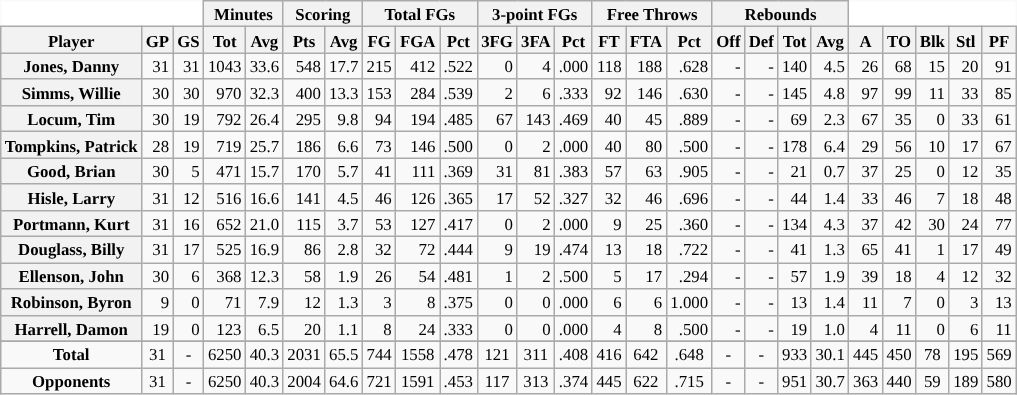<table class="wikitable sortable" border="1" style="font-size:70%;">
<tr>
<th colspan="3" style="border-top-style:hidden; border-left-style:hidden; background: white;"></th>
<th colspan="2">Minutes</th>
<th colspan="2">Scoring</th>
<th colspan="3">Total FGs</th>
<th colspan="3">3-point FGs</th>
<th colspan="3">Free Throws</th>
<th colspan="4">Rebounds</th>
<th colspan="5" style="border-top-style:hidden; border-right-style:hidden; background: white;"></th>
</tr>
<tr>
<th scope="col">Player</th>
<th scope="col">GP</th>
<th scope="col">GS</th>
<th scope="col">Tot</th>
<th scope="col">Avg</th>
<th scope="col">Pts</th>
<th scope="col">Avg</th>
<th scope="col">FG</th>
<th scope="col">FGA</th>
<th scope="col">Pct</th>
<th scope="col">3FG</th>
<th scope="col">3FA</th>
<th scope="col">Pct</th>
<th scope="col">FT</th>
<th scope="col">FTA</th>
<th scope="col">Pct</th>
<th scope="col">Off</th>
<th scope="col">Def</th>
<th scope="col">Tot</th>
<th scope="col">Avg</th>
<th scope="col">A</th>
<th scope="col">TO</th>
<th scope="col">Blk</th>
<th scope="col">Stl</th>
<th scope="col">PF</th>
</tr>
<tr>
<th style="white-space:nowrap">Jones, Danny</th>
<td align="right">31</td>
<td align="right">31</td>
<td align="right">1043</td>
<td align="right">33.6</td>
<td align="right">548</td>
<td align="right">17.7</td>
<td align="right">215</td>
<td align="right">412</td>
<td align="right">.522</td>
<td align="right">0</td>
<td align="right">4</td>
<td align="right">.000</td>
<td align="right">118</td>
<td align="right">188</td>
<td align="right">.628</td>
<td align="right">-</td>
<td align="right">-</td>
<td align="right">140</td>
<td align="right">4.5</td>
<td align="right">26</td>
<td align="right">68</td>
<td align="right">15</td>
<td align="right">20</td>
<td align="right">91</td>
</tr>
<tr>
<th style="white-space:nowrap">Simms, Willie</th>
<td align="right">30</td>
<td align="right">30</td>
<td align="right">970</td>
<td align="right">32.3</td>
<td align="right">400</td>
<td align="right">13.3</td>
<td align="right">153</td>
<td align="right">284</td>
<td align="right">.539</td>
<td align="right">2</td>
<td align="right">6</td>
<td align="right">.333</td>
<td align="right">92</td>
<td align="right">146</td>
<td align="right">.630</td>
<td align="right">-</td>
<td align="right">-</td>
<td align="right">145</td>
<td align="right">4.8</td>
<td align="right">97</td>
<td align="right">99</td>
<td align="right">11</td>
<td align="right">33</td>
<td align="right">85</td>
</tr>
<tr>
<th style="white-space:nowrap">Locum, Tim</th>
<td align="right">30</td>
<td align="right">19</td>
<td align="right">792</td>
<td align="right">26.4</td>
<td align="right">295</td>
<td align="right">9.8</td>
<td align="right">94</td>
<td align="right">194</td>
<td align="right">.485</td>
<td align="right">67</td>
<td align="right">143</td>
<td align="right">.469</td>
<td align="right">40</td>
<td align="right">45</td>
<td align="right">.889</td>
<td align="right">-</td>
<td align="right">-</td>
<td align="right">69</td>
<td align="right">2.3</td>
<td align="right">67</td>
<td align="right">35</td>
<td align="right">0</td>
<td align="right">33</td>
<td align="right">61</td>
</tr>
<tr>
<th style="white-space:nowrap">Tompkins, Patrick</th>
<td align="right">28</td>
<td align="right">19</td>
<td align="right">719</td>
<td align="right">25.7</td>
<td align="right">186</td>
<td align="right">6.6</td>
<td align="right">73</td>
<td align="right">146</td>
<td align="right">.500</td>
<td align="right">0</td>
<td align="right">2</td>
<td align="right">.000</td>
<td align="right">40</td>
<td align="right">80</td>
<td align="right">.500</td>
<td align="right">-</td>
<td align="right">-</td>
<td align="right">178</td>
<td align="right">6.4</td>
<td align="right">29</td>
<td align="right">56</td>
<td align="right">10</td>
<td align="right">17</td>
<td align="right">67</td>
</tr>
<tr>
<th style="white-space:nowrap">Good, Brian</th>
<td align="right">30</td>
<td align="right">5</td>
<td align="right">471</td>
<td align="right">15.7</td>
<td align="right">170</td>
<td align="right">5.7</td>
<td align="right">41</td>
<td align="right">111</td>
<td align="right">.369</td>
<td align="right">31</td>
<td align="right">81</td>
<td align="right">.383</td>
<td align="right">57</td>
<td align="right">63</td>
<td align="right">.905</td>
<td align="right">-</td>
<td align="right">-</td>
<td align="right">21</td>
<td align="right">0.7</td>
<td align="right">37</td>
<td align="right">25</td>
<td align="right">0</td>
<td align="right">12</td>
<td align="right">35</td>
</tr>
<tr>
<th style="white-space:nowrap">Hisle, Larry</th>
<td align="right">31</td>
<td align="right">12</td>
<td align="right">516</td>
<td align="right">16.6</td>
<td align="right">141</td>
<td align="right">4.5</td>
<td align="right">46</td>
<td align="right">126</td>
<td align="right">.365</td>
<td align="right">17</td>
<td align="right">52</td>
<td align="right">.327</td>
<td align="right">32</td>
<td align="right">46</td>
<td align="right">.696</td>
<td align="right">-</td>
<td align="right">-</td>
<td align="right">44</td>
<td align="right">1.4</td>
<td align="right">33</td>
<td align="right">46</td>
<td align="right">7</td>
<td align="right">18</td>
<td align="right">48</td>
</tr>
<tr>
<th style="white-space:nowrap">Portmann, Kurt</th>
<td align="right">31</td>
<td align="right">16</td>
<td align="right">652</td>
<td align="right">21.0</td>
<td align="right">115</td>
<td align="right">3.7</td>
<td align="right">53</td>
<td align="right">127</td>
<td align="right">.417</td>
<td align="right">0</td>
<td align="right">2</td>
<td align="right">.000</td>
<td align="right">9</td>
<td align="right">25</td>
<td align="right">.360</td>
<td align="right">-</td>
<td align="right">-</td>
<td align="right">134</td>
<td align="right">4.3</td>
<td align="right">37</td>
<td align="right">42</td>
<td align="right">30</td>
<td align="right">24</td>
<td align="right">77</td>
</tr>
<tr>
<th style="white-space:nowrap">Douglass, Billy</th>
<td align="right">31</td>
<td align="right">17</td>
<td align="right">525</td>
<td align="right">16.9</td>
<td align="right">86</td>
<td align="right">2.8</td>
<td align="right">32</td>
<td align="right">72</td>
<td align="right">.444</td>
<td align="right">9</td>
<td align="right">19</td>
<td align="right">.474</td>
<td align="right">13</td>
<td align="right">18</td>
<td align="right">.722</td>
<td align="right">-</td>
<td align="right">-</td>
<td align="right">41</td>
<td align="right">1.3</td>
<td align="right">65</td>
<td align="right">41</td>
<td align="right">1</td>
<td align="right">17</td>
<td align="right">49</td>
</tr>
<tr>
<th style="white-space:nowrap">Ellenson, John</th>
<td align="right">30</td>
<td align="right">6</td>
<td align="right">368</td>
<td align="right">12.3</td>
<td align="right">58</td>
<td align="right">1.9</td>
<td align="right">26</td>
<td align="right">54</td>
<td align="right">.481</td>
<td align="right">1</td>
<td align="right">2</td>
<td align="right">.500</td>
<td align="right">5</td>
<td align="right">17</td>
<td align="right">.294</td>
<td align="right">-</td>
<td align="right">-</td>
<td align="right">57</td>
<td align="right">1.9</td>
<td align="right">39</td>
<td align="right">18</td>
<td align="right">4</td>
<td align="right">12</td>
<td align="right">32</td>
</tr>
<tr>
<th style="white-space:nowrap">Robinson, Byron</th>
<td align="right">9</td>
<td align="right">0</td>
<td align="right">71</td>
<td align="right">7.9</td>
<td align="right">12</td>
<td align="right">1.3</td>
<td align="right">3</td>
<td align="right">8</td>
<td align="right">.375</td>
<td align="right">0</td>
<td align="right">0</td>
<td align="right">.000</td>
<td align="right">6</td>
<td align="right">6</td>
<td align="right">1.000</td>
<td align="right">-</td>
<td align="right">-</td>
<td align="right">13</td>
<td align="right">1.4</td>
<td align="right">11</td>
<td align="right">7</td>
<td align="right">0</td>
<td align="right">3</td>
<td align="right">13</td>
</tr>
<tr>
<th style="white-space:nowrap">Harrell, Damon</th>
<td align="right">19</td>
<td align="right">0</td>
<td align="right">123</td>
<td align="right">6.5</td>
<td align="right">20</td>
<td align="right">1.1</td>
<td align="right">8</td>
<td align="right">24</td>
<td align="right">.333</td>
<td align="right">0</td>
<td align="right">0</td>
<td align="right">.000</td>
<td align="right">4</td>
<td align="right">8</td>
<td align="right">.500</td>
<td align="right">-</td>
<td align="right">-</td>
<td align="right">19</td>
<td align="right">1.0</td>
<td align="right">4</td>
<td align="right">11</td>
<td align="right">0</td>
<td align="right">6</td>
<td align="right">11</td>
</tr>
<tr>
</tr>
<tr class="sortbottom">
<td align="center"><strong>Total</strong></td>
<td align="center">31</td>
<td align="center">-</td>
<td align="center">6250</td>
<td align="center">40.3</td>
<td align="center">2031</td>
<td align="center">65.5</td>
<td align="center">744</td>
<td align="center">1558</td>
<td align="center">.478</td>
<td align="center">121</td>
<td align="center">311</td>
<td align="center">.408</td>
<td align="center">416</td>
<td align="center">642</td>
<td align="center">.648</td>
<td align="center">-</td>
<td align="center">-</td>
<td align="center">933</td>
<td align="center">30.1</td>
<td align="center">445</td>
<td align="center">450</td>
<td align="center">78</td>
<td align="center">195</td>
<td align="center">569</td>
</tr>
<tr class="sortbottom">
<td align="center"><strong>Opponents</strong></td>
<td align="center">31</td>
<td align="center">-</td>
<td align="center">6250</td>
<td align="center">40.3</td>
<td align="center">2004</td>
<td align="center">64.6</td>
<td align="center">721</td>
<td align="center">1591</td>
<td align="center">.453</td>
<td align="center">117</td>
<td align="center">313</td>
<td align="center">.374</td>
<td align="center">445</td>
<td align="center">622</td>
<td align="center">.715</td>
<td align="center">-</td>
<td align="center">-</td>
<td align="center">951</td>
<td align="center">30.7</td>
<td align="center">363</td>
<td align="center">440</td>
<td align="center">59</td>
<td align="center">189</td>
<td align="center">580</td>
</tr>
</table>
